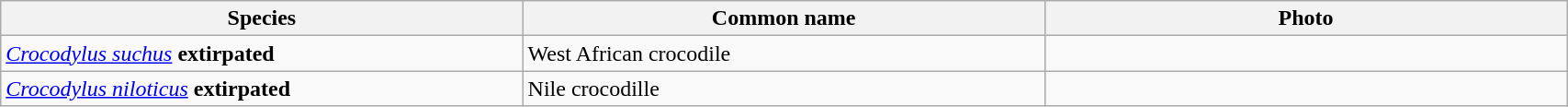<table width=90% class="wikitable">
<tr>
<th width=25%>Species</th>
<th width=25%>Common name</th>
<th width=25%>Photo</th>
</tr>
<tr>
<td><em><a href='#'>Crocodylus suchus</a></em> <strong>extirpated</strong></td>
<td>West African crocodile</td>
<td></td>
</tr>
<tr>
<td><em><a href='#'>Crocodylus niloticus</a></em> <strong>extirpated</strong></td>
<td>Nile crocodille</td>
<td></td>
</tr>
</table>
